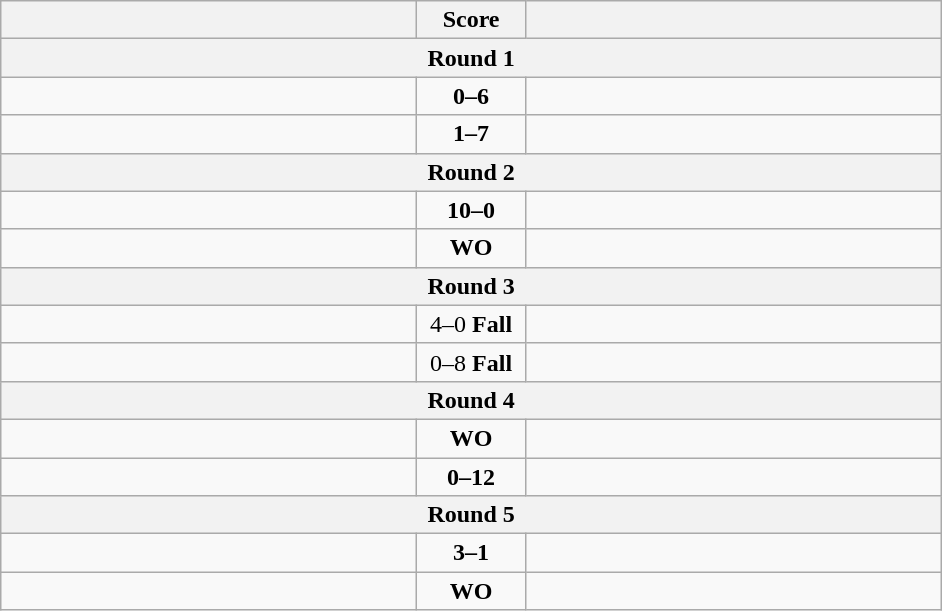<table class="wikitable" style="text-align: left;">
<tr>
<th align="right" width="270"></th>
<th width="65">Score</th>
<th align="left" width="270"></th>
</tr>
<tr>
<th colspan="3">Round 1</th>
</tr>
<tr>
<td></td>
<td align=center><strong>0–6</strong></td>
<td><strong></strong></td>
</tr>
<tr>
<td></td>
<td align=center><strong>1–7</strong></td>
<td><strong></strong></td>
</tr>
<tr>
<th colspan="3">Round 2</th>
</tr>
<tr>
<td><strong></strong></td>
<td align=center><strong>10–0</strong></td>
<td></td>
</tr>
<tr>
<td><strong></strong></td>
<td align=center><strong>WO</strong></td>
<td></td>
</tr>
<tr>
<th colspan="3">Round 3</th>
</tr>
<tr>
<td><strong></strong></td>
<td align=center>4–0 <strong>Fall</strong></td>
<td></td>
</tr>
<tr>
<td></td>
<td align=center>0–8 <strong>Fall</strong></td>
<td><strong></strong></td>
</tr>
<tr>
<th colspan="3">Round 4</th>
</tr>
<tr>
<td></td>
<td align=center><strong>WO</strong></td>
<td><strong></strong></td>
</tr>
<tr>
<td></td>
<td align=center><strong>0–12</strong></td>
<td><strong></strong></td>
</tr>
<tr>
<th colspan="3">Round 5</th>
</tr>
<tr>
<td><strong></strong></td>
<td align=center><strong>3–1</strong></td>
<td></td>
</tr>
<tr>
<td></td>
<td align=center><strong>WO</strong></td>
<td><strong></strong></td>
</tr>
</table>
